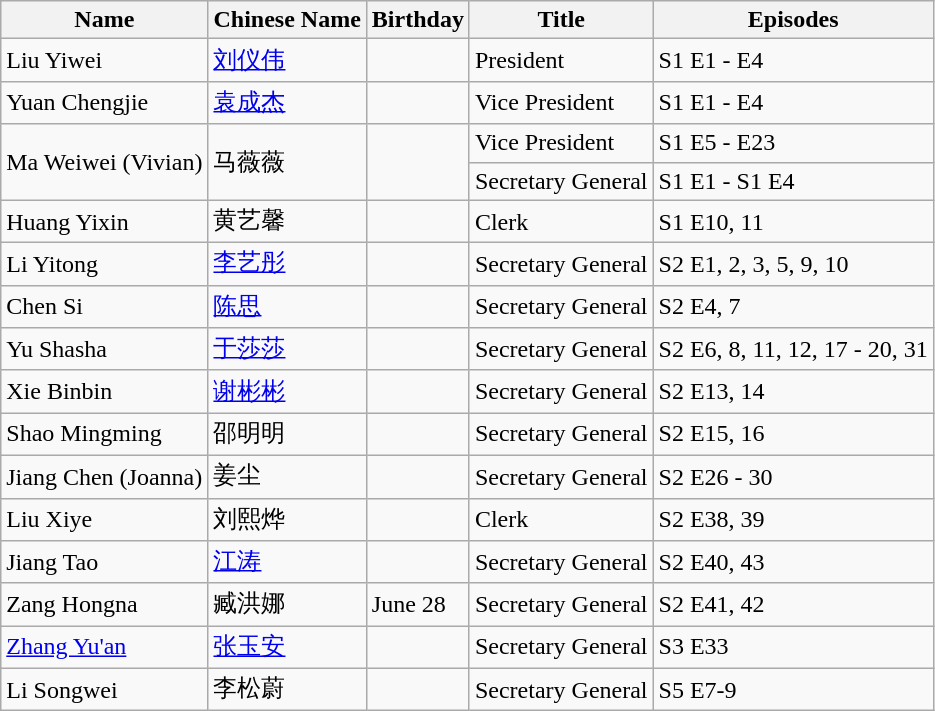<table class="wikitable mw-collapsible mw-collapsed">
<tr>
<th>Name</th>
<th>Chinese Name</th>
<th>Birthday</th>
<th>Title</th>
<th>Episodes</th>
</tr>
<tr>
<td>Liu Yiwei</td>
<td><a href='#'>刘仪伟</a></td>
<td></td>
<td>President</td>
<td>S1 E1 - E4</td>
</tr>
<tr>
<td>Yuan Chengjie</td>
<td><a href='#'>袁成杰</a></td>
<td></td>
<td>Vice President</td>
<td>S1 E1 - E4</td>
</tr>
<tr>
<td rowspan="2">Ma Weiwei (Vivian)</td>
<td rowspan="2">马薇薇</td>
<td rowspan="2"></td>
<td>Vice President</td>
<td>S1 E5 - E23</td>
</tr>
<tr>
<td>Secretary General</td>
<td>S1 E1 - S1 E4</td>
</tr>
<tr>
<td>Huang Yixin</td>
<td>黄艺馨</td>
<td></td>
<td>Clerk</td>
<td>S1 E10, 11</td>
</tr>
<tr>
<td>Li Yitong</td>
<td><a href='#'>李艺彤</a></td>
<td></td>
<td>Secretary General</td>
<td>S2 E1, 2, 3, 5, 9, 10</td>
</tr>
<tr>
<td>Chen Si</td>
<td><a href='#'>陈思</a></td>
<td></td>
<td>Secretary General</td>
<td>S2 E4, 7</td>
</tr>
<tr>
<td>Yu Shasha</td>
<td><a href='#'>于莎莎</a></td>
<td></td>
<td>Secretary General</td>
<td>S2 E6, 8, 11, 12, 17 - 20, 31</td>
</tr>
<tr>
<td>Xie Binbin</td>
<td><a href='#'>谢彬彬</a></td>
<td></td>
<td>Secretary General</td>
<td>S2 E13, 14</td>
</tr>
<tr>
<td>Shao Mingming</td>
<td>邵明明</td>
<td></td>
<td>Secretary General</td>
<td>S2 E15, 16</td>
</tr>
<tr>
<td>Jiang Chen (Joanna)</td>
<td>姜尘</td>
<td></td>
<td>Secretary General</td>
<td>S2 E26 - 30</td>
</tr>
<tr>
<td>Liu Xiye</td>
<td>刘熙烨</td>
<td></td>
<td>Clerk</td>
<td>S2 E38, 39</td>
</tr>
<tr>
<td>Jiang Tao</td>
<td><a href='#'>江涛</a></td>
<td></td>
<td>Secretary General</td>
<td>S2 E40, 43</td>
</tr>
<tr>
<td>Zang Hongna</td>
<td>臧洪娜</td>
<td>June 28</td>
<td>Secretary General</td>
<td>S2 E41, 42</td>
</tr>
<tr>
<td><a href='#'>Zhang Yu'an</a></td>
<td><a href='#'>张玉安</a></td>
<td></td>
<td>Secretary General</td>
<td>S3 E33</td>
</tr>
<tr>
<td>Li Songwei</td>
<td>李松蔚</td>
<td></td>
<td>Secretary General</td>
<td>S5 E7-9</td>
</tr>
</table>
